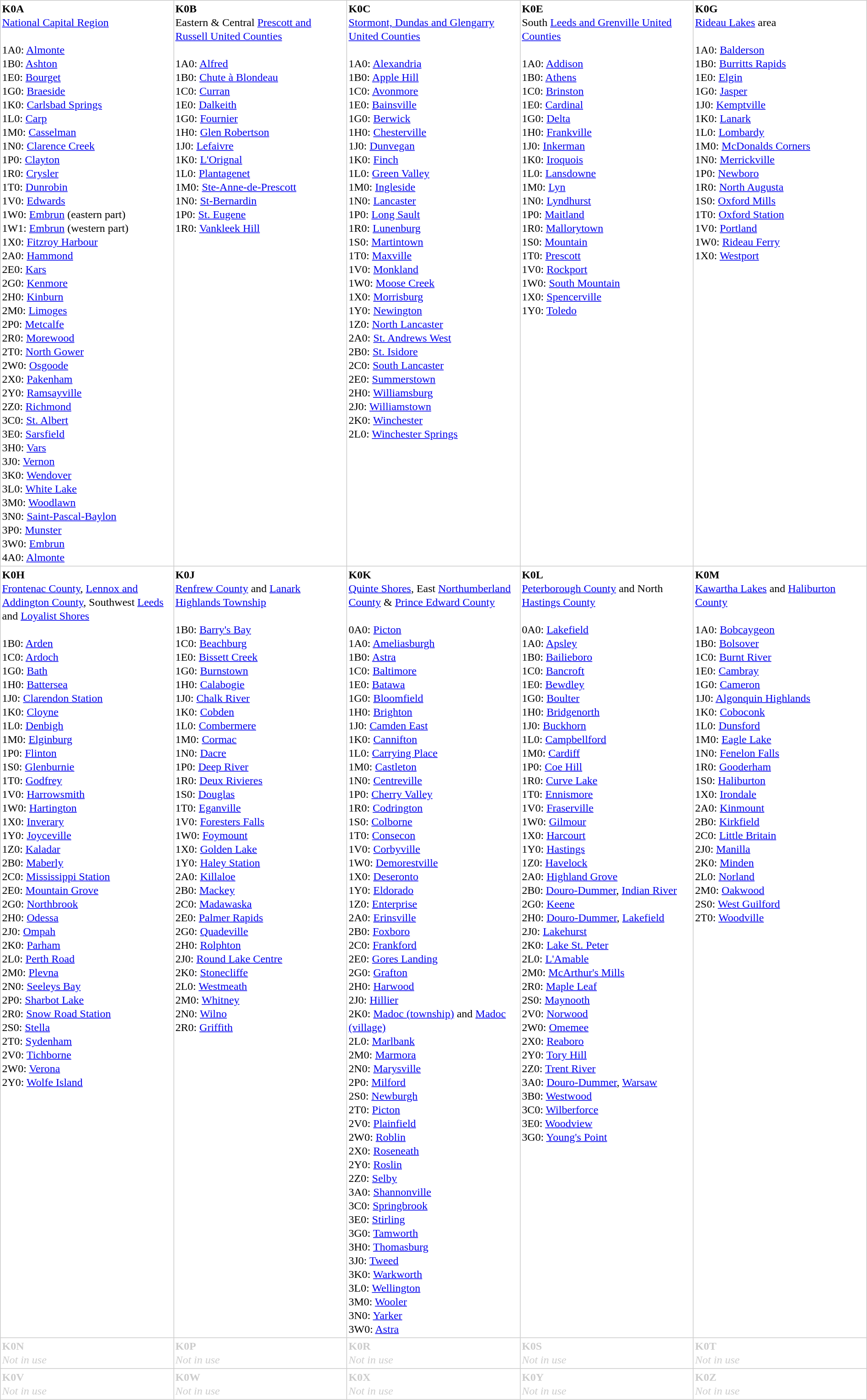<table rules="all" width=100% cellspacing=0 cellpadding=2 style="border-collapse: collapse; border: 1px solid #ccc; line-height: 125%;">
<tr>
<td width=20% valign=top><strong>K0A</strong><br><a href='#'>National Capital Region</a><br><br><span>
1A0: <a href='#'>Almonte</a><br>
1B0: <a href='#'>Ashton</a><br>
1E0: <a href='#'>Bourget</a><br>
1G0: <a href='#'>Braeside</a><br>
1K0: <a href='#'>Carlsbad Springs</a><br>
1L0: <a href='#'>Carp</a><br>
1M0: <a href='#'>Casselman</a><br>
1N0: <a href='#'>Clarence Creek</a><br>
1P0: <a href='#'>Clayton</a><br>
1R0: <a href='#'>Crysler</a><br>
1T0: <a href='#'>Dunrobin</a><br>
1V0: <a href='#'>Edwards</a><br>
1W0: <a href='#'>Embrun</a> (eastern part)<br>
1W1: <a href='#'>Embrun</a> (western part)<br>
1X0: <a href='#'>Fitzroy Harbour</a><br>
2A0: <a href='#'>Hammond</a><br>
2E0: <a href='#'>Kars</a><br>
2G0: <a href='#'>Kenmore</a><br>
2H0: <a href='#'>Kinburn</a><br>
2M0: <a href='#'>Limoges</a><br>
2P0: <a href='#'>Metcalfe</a><br>
2R0: <a href='#'>Morewood</a><br>
2T0: <a href='#'>North Gower</a><br>
2W0: <a href='#'>Osgoode</a><br>
2X0: <a href='#'>Pakenham</a><br>
2Y0: <a href='#'>Ramsayville</a><br>
2Z0: <a href='#'>Richmond</a><br>
3C0: <a href='#'>St. Albert</a><br>
3E0: <a href='#'>Sarsfield</a><br>
3H0: <a href='#'>Vars</a><br>
3J0: <a href='#'>Vernon</a><br>
3K0: <a href='#'>Wendover</a><br>
3L0: <a href='#'>White Lake</a><br>
3M0: <a href='#'>Woodlawn</a><br>
3N0: <a href='#'>Saint-Pascal-Baylon</a><br>
3P0: <a href='#'>Munster</a><br>
3W0: <a href='#'>Embrun</a><br>
4A0: <a href='#'>Almonte</a></span></td>
<td width=20% valign=top><strong>K0B</strong><br>Eastern & Central <a href='#'>Prescott and Russell United Counties</a><br><br><span>
1A0: <a href='#'>Alfred</a><br>
1B0: <a href='#'>Chute à Blondeau</a><br>
1C0: <a href='#'>Curran</a><br>
1E0: <a href='#'>Dalkeith</a><br>
1G0: <a href='#'>Fournier</a><br>
1H0: <a href='#'>Glen Robertson</a><br>
1J0: <a href='#'>Lefaivre</a><br>
1K0: <a href='#'>L'Orignal</a><br>
1L0: <a href='#'>Plantagenet</a><br>
1M0: <a href='#'>Ste-Anne-de-Prescott</a><br>
1N0: <a href='#'>St-Bernardin</a><br>
1P0: <a href='#'>St. Eugene</a><br>
1R0: <a href='#'>Vankleek Hill</a>
</span></td>
<td width=20% valign=top><strong>K0C</strong><br><a href='#'>Stormont, Dundas and Glengarry United Counties</a><br><br><span>
1A0: <a href='#'>Alexandria</a><br>
1B0: <a href='#'>Apple Hill</a><br>
1C0: <a href='#'>Avonmore</a><br>
1E0: <a href='#'>Bainsville</a><br>
1G0: <a href='#'>Berwick</a><br>
1H0: <a href='#'>Chesterville</a><br>
1J0: <a href='#'>Dunvegan</a><br>
1K0: <a href='#'>Finch</a><br>
1L0: <a href='#'>Green Valley</a><br>
1M0: <a href='#'>Ingleside</a><br>
1N0: <a href='#'>Lancaster</a><br>
1P0: <a href='#'>Long Sault</a><br>
1R0: <a href='#'>Lunenburg</a><br>
1S0: <a href='#'>Martintown</a><br>
1T0: <a href='#'>Maxville</a><br>
1V0: <a href='#'>Monkland</a><br>
1W0: <a href='#'>Moose Creek</a><br>
1X0: <a href='#'>Morrisburg</a><br>
1Y0: <a href='#'>Newington</a><br>
1Z0: <a href='#'>North Lancaster</a><br>
2A0: <a href='#'>St. Andrews West</a><br>
2B0: <a href='#'>St. Isidore</a><br>
2C0: <a href='#'>South Lancaster</a><br>
2E0: <a href='#'>Summerstown</a><br>
2H0: <a href='#'>Williamsburg</a><br>
2J0: <a href='#'>Williamstown</a><br>
2K0: <a href='#'>Winchester</a><br>
2L0: <a href='#'>Winchester Springs</a>
</span></td>
<td width=20% valign=top><strong>K0E</strong><br>South <a href='#'>Leeds and Grenville United Counties</a><br><br><span>
1A0: <a href='#'>Addison</a><br>
1B0: <a href='#'>Athens</a><br>
1C0: <a href='#'>Brinston</a><br>
1E0: <a href='#'>Cardinal</a><br>
1G0: <a href='#'>Delta</a><br>
1H0: <a href='#'>Frankville</a><br>
1J0: <a href='#'>Inkerman</a><br>
1K0: <a href='#'>Iroquois</a><br>
1L0: <a href='#'>Lansdowne</a><br>
1M0: <a href='#'>Lyn</a><br>
1N0: <a href='#'>Lyndhurst</a><br>
1P0: <a href='#'>Maitland</a><br>
1R0: <a href='#'>Mallorytown</a><br>
1S0: <a href='#'>Mountain</a><br>
1T0: <a href='#'>Prescott</a><br>
1V0: <a href='#'>Rockport</a><br>
1W0: <a href='#'>South Mountain</a><br>
1X0: <a href='#'>Spencerville</a><br>
1Y0: <a href='#'>Toledo</a>
</span></td>
<td width=20% valign=top><strong>K0G</strong><br><a href='#'>Rideau Lakes</a> area<br><br><span>
1A0: <a href='#'>Balderson</a><br>
1B0: <a href='#'>Burritts Rapids</a><br>
1E0: <a href='#'>Elgin</a><br>
1G0: <a href='#'>Jasper</a><br>
1J0: <a href='#'>Kemptville</a><br>
1K0: <a href='#'>Lanark</a><br>
1L0: <a href='#'>Lombardy</a><br>
1M0: <a href='#'>McDonalds Corners</a><br>
1N0: <a href='#'>Merrickville</a><br>
1P0: <a href='#'>Newboro</a><br>
1R0: <a href='#'>North Augusta</a><br>
1S0: <a href='#'>Oxford Mills</a><br>
1T0: <a href='#'>Oxford Station</a><br>
1V0: <a href='#'>Portland</a><br>
1W0: <a href='#'>Rideau Ferry</a><br>
1X0: <a href='#'>Westport</a>
</span></td>
</tr>
<tr>
<td width=20% valign=top><strong>K0H</strong><br><a href='#'>Frontenac County</a>, <a href='#'>Lennox and Addington County</a>, Southwest <a href='#'>Leeds</a> and <a href='#'>Loyalist Shores</a><br><br><span>
1B0: <a href='#'>Arden</a><br>
1C0: <a href='#'>Ardoch</a><br>
1G0: <a href='#'>Bath</a><br>
1H0: <a href='#'>Battersea</a><br>
1J0: <a href='#'>Clarendon Station</a><br>
1K0: <a href='#'>Cloyne</a><br>
1L0: <a href='#'>Denbigh</a><br>
1M0: <a href='#'>Elginburg</a><br>
1P0: <a href='#'>Flinton</a><br>
1S0: <a href='#'>Glenburnie</a><br>
1T0: <a href='#'>Godfrey</a><br>
1V0: <a href='#'>Harrowsmith</a><br>
1W0: <a href='#'>Hartington</a><br>
1X0: <a href='#'>Inverary</a><br>
1Y0: <a href='#'>Joyceville</a><br>
1Z0: <a href='#'>Kaladar</a><br>
2B0: <a href='#'>Maberly</a><br>
2C0: <a href='#'>Mississippi Station</a><br>
2E0: <a href='#'>Mountain Grove</a><br>
2G0: <a href='#'>Northbrook</a><br>
2H0: <a href='#'>Odessa</a><br>
2J0: <a href='#'>Ompah</a><br>
2K0: <a href='#'>Parham</a><br>
2L0: <a href='#'>Perth Road</a><br>
2M0: <a href='#'>Plevna</a><br>
2N0: <a href='#'>Seeleys Bay</a><br>
2P0: <a href='#'>Sharbot Lake</a><br>
2R0: <a href='#'>Snow Road Station</a><br>
2S0: <a href='#'>Stella</a><br>
2T0: <a href='#'>Sydenham</a><br>
2V0: <a href='#'>Tichborne</a><br>
2W0: <a href='#'>Verona</a><br>
2Y0: <a href='#'>Wolfe Island</a>
</span></td>
<td width=20% valign=top><strong>K0J</strong><br><a href='#'>Renfrew County</a> and <a href='#'>Lanark Highlands Township</a><br><br><span>
1B0: <a href='#'>Barry's Bay</a><br>
1C0: <a href='#'>Beachburg</a><br>
1E0: <a href='#'>Bissett Creek</a><br>
1G0: <a href='#'>Burnstown</a><br>
1H0: <a href='#'>Calabogie</a><br>
1J0: <a href='#'>Chalk River</a><br>
1K0: <a href='#'>Cobden</a><br>
1L0: <a href='#'>Combermere</a><br>
1M0: <a href='#'>Cormac</a><br>
1N0: <a href='#'>Dacre</a><br>
1P0: <a href='#'>Deep River</a><br>
1R0: <a href='#'>Deux Rivieres</a><br>
1S0: <a href='#'>Douglas</a><br>
1T0: <a href='#'>Eganville</a><br>
1V0: <a href='#'>Foresters Falls</a><br>
1W0: <a href='#'>Foymount</a><br>
1X0: <a href='#'>Golden Lake</a><br>
1Y0: <a href='#'>Haley Station</a><br>
2A0: <a href='#'>Killaloe</a><br>
2B0: <a href='#'>Mackey</a><br>
2C0: <a href='#'>Madawaska</a><br>
2E0: <a href='#'>Palmer Rapids</a><br>
2G0: <a href='#'>Quadeville</a><br>
2H0: <a href='#'>Rolphton</a><br>
2J0: <a href='#'>Round Lake Centre</a><br>
2K0: <a href='#'>Stonecliffe</a><br>
2L0: <a href='#'>Westmeath</a><br>
2M0: <a href='#'>Whitney</a><br>
2N0: <a href='#'>Wilno</a><br>
2R0: <a href='#'>Griffith</a>
</span></td>
<td width=20% valign=top><strong>K0K</strong><br><a href='#'>Quinte Shores</a>, East <a href='#'>Northumberland County</a> & <a href='#'>Prince Edward County</a><br><br><span>
0A0: <a href='#'>Picton</a><br>
1A0: <a href='#'>Ameliasburgh</a><br>
1B0: <a href='#'>Astra</a><br>
1C0: <a href='#'>Baltimore</a><br>
1E0: <a href='#'>Batawa</a><br>
1G0: <a href='#'>Bloomfield</a><br>
1H0: <a href='#'>Brighton</a><br>
1J0: <a href='#'>Camden East</a><br>
1K0: <a href='#'>Cannifton</a><br>
1L0: <a href='#'>Carrying Place</a><br>
1M0: <a href='#'>Castleton</a><br>
1N0: <a href='#'>Centreville</a><br>
1P0: <a href='#'>Cherry Valley</a><br>
1R0: <a href='#'>Codrington</a><br>
1S0: <a href='#'>Colborne</a><br>
1T0: <a href='#'>Consecon</a><br>
1V0: <a href='#'>Corbyville</a><br>
1W0: <a href='#'>Demorestville</a><br>
1X0: <a href='#'>Deseronto</a><br>
1Y0: <a href='#'>Eldorado</a><br>
1Z0: <a href='#'>Enterprise</a><br>
2A0: <a href='#'>Erinsville</a><br>
2B0: <a href='#'>Foxboro</a><br>
2C0: <a href='#'>Frankford</a><br>
2E0: <a href='#'>Gores Landing</a><br>
2G0: <a href='#'>Grafton</a><br>
2H0: <a href='#'>Harwood</a><br>
2J0: <a href='#'>Hillier</a><br>
2K0: <a href='#'>Madoc (township)</a> and <a href='#'>Madoc (village)</a><br>
2L0: <a href='#'>Marlbank</a><br>
2M0: <a href='#'>Marmora</a><br>
2N0: <a href='#'>Marysville</a><br>
2P0: <a href='#'>Milford</a><br>
2S0: <a href='#'>Newburgh</a><br>
2T0: <a href='#'>Picton</a><br>
2V0: <a href='#'>Plainfield</a><br>
2W0: <a href='#'>Roblin</a><br>
2X0: <a href='#'>Roseneath</a><br>
2Y0: <a href='#'>Roslin</a><br>
2Z0: <a href='#'>Selby</a><br>
3A0: <a href='#'>Shannonville</a><br>
3C0: <a href='#'>Springbrook</a><br>
3E0: <a href='#'>Stirling</a><br>
3G0: <a href='#'>Tamworth</a><br>
3H0: <a href='#'>Thomasburg</a><br>
3J0: <a href='#'>Tweed</a><br>
3K0: <a href='#'>Warkworth</a><br>
3L0: <a href='#'>Wellington</a><br>
3M0: <a href='#'>Wooler</a><br>
3N0: <a href='#'>Yarker</a><br>
3W0: <a href='#'>Astra</a>
</span></td>
<td width=20% valign=top><strong>K0L</strong><br><a href='#'>Peterborough County</a> and North <a href='#'>Hastings County</a><br><br><span>
0A0: <a href='#'>Lakefield</a><br>
1A0: <a href='#'>Apsley</a><br>
1B0: <a href='#'>Bailieboro</a><br>
1C0: <a href='#'>Bancroft</a><br>
1E0: <a href='#'>Bewdley</a><br>
1G0: <a href='#'>Boulter</a><br>
1H0: <a href='#'>Bridgenorth</a><br>
1J0: <a href='#'>Buckhorn</a><br>
1L0: <a href='#'>Campbellford</a><br>
1M0: <a href='#'>Cardiff</a><br>
1P0: <a href='#'>Coe Hill</a><br>
1R0: <a href='#'>Curve Lake</a><br>
1T0: <a href='#'>Ennismore</a><br>
1V0: <a href='#'>Fraserville</a><br>
1W0: <a href='#'>Gilmour</a><br>
1X0: <a href='#'>Harcourt</a><br>
1Y0: <a href='#'>Hastings</a><br>
1Z0: <a href='#'>Havelock</a><br>
2A0: <a href='#'>Highland Grove</a><br>
2B0: <a href='#'>Douro-Dummer</a>, <a href='#'>Indian River</a><br>
2G0: <a href='#'>Keene</a><br>
2H0: <a href='#'>Douro-Dummer</a>, <a href='#'>Lakefield</a><br>
2J0: <a href='#'>Lakehurst</a><br>
2K0: <a href='#'>Lake St. Peter</a><br>
2L0: <a href='#'>L'Amable</a><br>
2M0: <a href='#'>McArthur's Mills</a><br>
2R0: <a href='#'>Maple Leaf</a><br>
2S0: <a href='#'>Maynooth</a><br>
2V0: <a href='#'>Norwood</a><br>
2W0: <a href='#'>Omemee</a><br>
2X0: <a href='#'>Reaboro</a><br>
2Y0: <a href='#'>Tory Hill</a><br>
2Z0: <a href='#'>Trent River</a><br>
3A0: <a href='#'>Douro-Dummer</a>, <a href='#'>Warsaw</a><br>
3B0: <a href='#'>Westwood</a><br>
3C0: <a href='#'>Wilberforce</a><br>
3E0: <a href='#'>Woodview</a><br>
3G0: <a href='#'>Young's Point</a>
</span></td>
<td width=20% valign=top><strong>K0M</strong><br><a href='#'>Kawartha Lakes</a> and <a href='#'>Haliburton County</a><br><br><span>
1A0: <a href='#'>Bobcaygeon</a><br>
1B0: <a href='#'>Bolsover</a><br>
1C0: <a href='#'>Burnt River</a><br>
1E0: <a href='#'>Cambray</a><br>
1G0: <a href='#'>Cameron</a><br>
1J0: <a href='#'>Algonquin Highlands</a><br>
1K0: <a href='#'>Coboconk</a><br>
1L0: <a href='#'>Dunsford</a><br>
1M0: <a href='#'>Eagle Lake</a><br>
1N0: <a href='#'>Fenelon Falls</a><br>
1R0: <a href='#'>Gooderham</a><br>
1S0: <a href='#'>Haliburton</a><br>
1X0: <a href='#'>Irondale</a><br>
2A0: <a href='#'>Kinmount</a><br>
2B0: <a href='#'>Kirkfield</a><br>
2C0: <a href='#'>Little Britain</a><br>
2J0: <a href='#'>Manilla</a><br>
2K0: <a href='#'>Minden</a><br>
2L0: <a href='#'>Norland</a><br>
2M0: <a href='#'>Oakwood</a><br>
2S0: <a href='#'>West Guilford</a><br>
2T0: <a href='#'>Woodville</a>
</span></td>
</tr>
<tr>
<td width=20% valign=top style="color: #CCC;"><strong>K0N</strong><br><em>Not in use</em></td>
<td width=20% valign=top style="color: #CCC;"><strong>K0P</strong><br><em>Not in use</em></td>
<td width=20% valign=top style="color: #CCC;"><strong>K0R</strong><br><em>Not in use</em></td>
<td width=20% valign=top style="color: #CCC;"><strong>K0S</strong><br><em>Not in use</em></td>
<td width=20% valign=top style="color: #CCC;"><strong>K0T</strong><br><em>Not in use</em></td>
</tr>
<tr>
<td width=20% valign=top style="color: #CCC;"><strong>K0V</strong><br><em>Not in use</em></td>
<td width=20% valign=top style="color: #CCC;"><strong>K0W</strong><br><em>Not in use</em></td>
<td width=20% valign=top style="color: #CCC;"><strong>K0X</strong><br><em>Not in use</em></td>
<td width=20% valign=top style="color: #CCC;"><strong>K0Y</strong><br><em>Not in use</em></td>
<td width=20% valign=top style="color: #CCC;"><strong>K0Z</strong><br><em>Not in use</em></td>
</tr>
</table>
